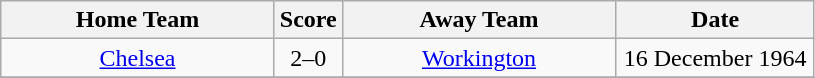<table class="wikitable" style="text-align:center;">
<tr>
<th width=175>Home Team</th>
<th width=20>Score</th>
<th width=175>Away Team</th>
<th width=125>Date</th>
</tr>
<tr>
<td><a href='#'>Chelsea</a></td>
<td>2–0</td>
<td><a href='#'>Workington</a></td>
<td>16 December 1964</td>
</tr>
<tr>
</tr>
</table>
